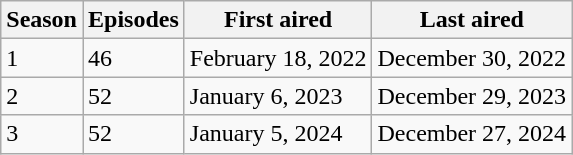<table class="wikitable">
<tr>
<th>Season</th>
<th>Episodes</th>
<th>First aired</th>
<th>Last aired</th>
</tr>
<tr>
<td>1</td>
<td>46</td>
<td>February 18, 2022</td>
<td>December 30, 2022</td>
</tr>
<tr>
<td>2</td>
<td>52</td>
<td>January 6, 2023</td>
<td>December 29, 2023</td>
</tr>
<tr>
<td>3</td>
<td>52</td>
<td>January 5, 2024</td>
<td>December 27, 2024</td>
</tr>
</table>
